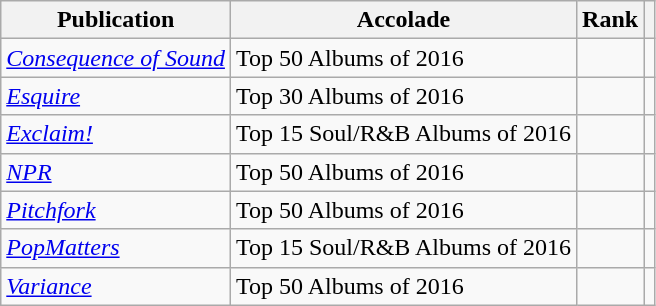<table class="sortable wikitable">
<tr>
<th>Publication</th>
<th>Accolade</th>
<th>Rank</th>
<th class="unsortable"></th>
</tr>
<tr>
<td><em><a href='#'>Consequence of Sound</a></em></td>
<td>Top 50 Albums of 2016</td>
<td></td>
<td></td>
</tr>
<tr>
<td><em><a href='#'>Esquire</a></em></td>
<td>Top 30 Albums of 2016</td>
<td></td>
<td></td>
</tr>
<tr>
<td><em><a href='#'>Exclaim!</a></em></td>
<td>Top 15 Soul/R&B Albums of 2016</td>
<td></td>
<td></td>
</tr>
<tr>
<td><em><a href='#'>NPR</a></em></td>
<td>Top 50 Albums of 2016</td>
<td></td>
<td></td>
</tr>
<tr>
<td><em><a href='#'>Pitchfork</a></em></td>
<td>Top 50 Albums of 2016</td>
<td></td>
<td></td>
</tr>
<tr>
<td><em><a href='#'>PopMatters</a></em></td>
<td>Top 15 Soul/R&B Albums of 2016</td>
<td></td>
<td></td>
</tr>
<tr>
<td><em><a href='#'>Variance</a></em></td>
<td>Top 50 Albums of 2016</td>
<td></td>
<td></td>
</tr>
</table>
